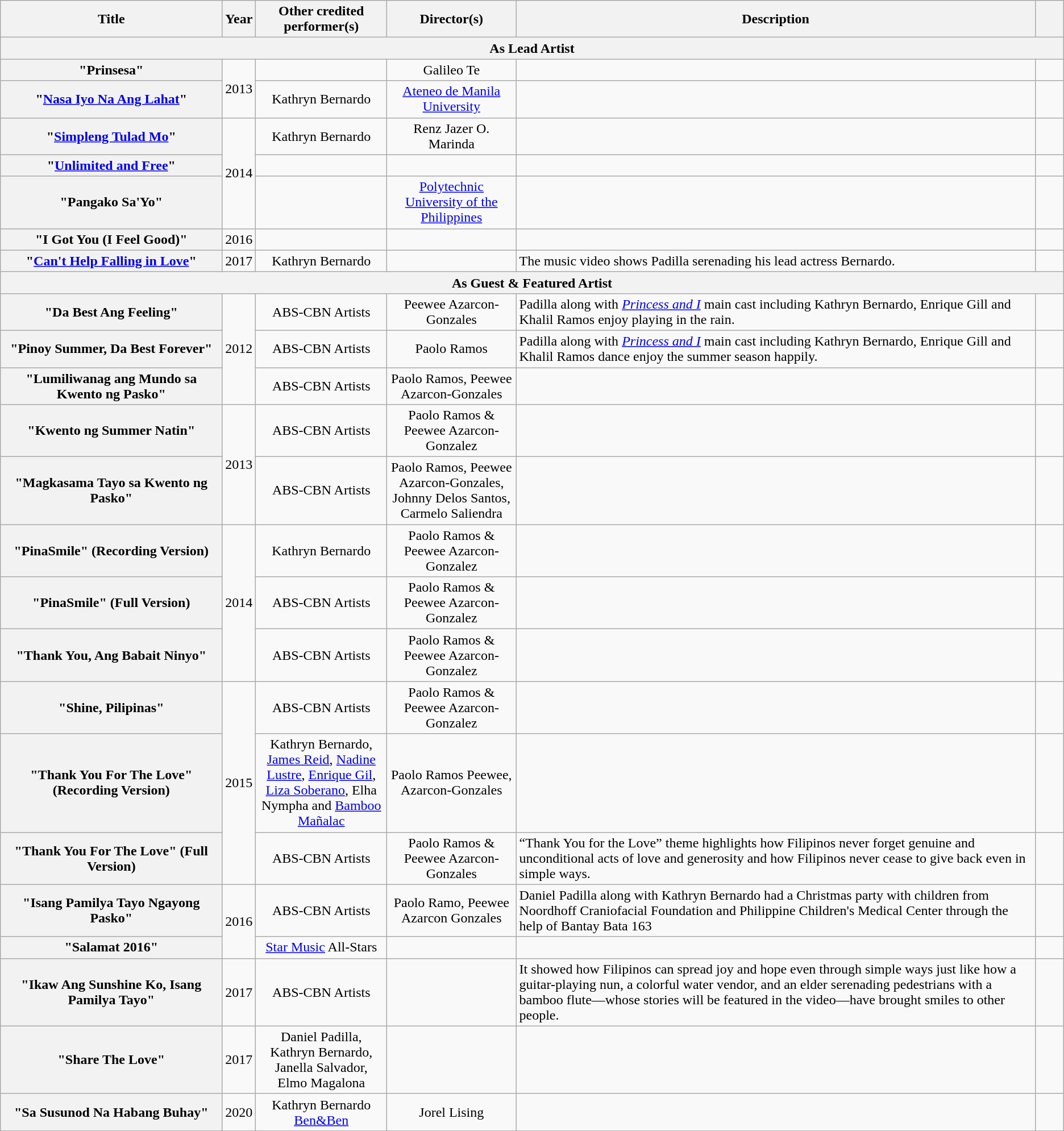<table class="wikitable sortable plainrowheaders" style="text-align:center;">
<tr>
<th scope="col" style="width:18em;">Title</th>
<th scope="col" style="width:2em;">Year</th>
<th scope="col" style="width:10em;">Other credited performer(s)</th>
<th scope="col" style="width:10em;">Director(s)</th>
<th scope="col" style="width:45em;" class="unsortable">Description</th>
<th scope="col" style="width:2em;" class="unsortable"></th>
</tr>
<tr>
<th colspan="6">As Lead Artist</th>
</tr>
<tr>
<th scope="row">"Prinsesa"</th>
<td rowspan="2">2013</td>
<td></td>
<td>Galileo Te</td>
<td style="text-align:left;"></td>
<td></td>
</tr>
<tr>
<th scope="row">"<a href='#'>Nasa Iyo Na Ang Lahat</a>"</th>
<td>Kathryn Bernardo</td>
<td><a href='#'>Ateneo de Manila University</a></td>
<td style="text-align:left;"></td>
<td></td>
</tr>
<tr>
<th scope="row">"<a href='#'>Simpleng Tulad Mo</a>"</th>
<td rowspan="3">2014</td>
<td>Kathryn Bernardo</td>
<td>Renz Jazer O. Marinda</td>
<td style="text-align:left;"></td>
<td></td>
</tr>
<tr>
<th scope="row">"<a href='#'>Unlimited and Free</a>"</th>
<td></td>
<td></td>
<td style="text-align:left;"></td>
<td></td>
</tr>
<tr>
<th scope="row">"Pangako Sa'Yo"</th>
<td></td>
<td><a href='#'>Polytechnic University of the Philippines</a></td>
<td style="text-align:left;"></td>
<td></td>
</tr>
<tr>
<th scope="row">"I Got You (I Feel Good)"</th>
<td>2016</td>
<td></td>
<td></td>
<td style="text-align:left;"></td>
<td></td>
</tr>
<tr>
<th scope="row">"<a href='#'>Can't Help Falling in Love</a>"</th>
<td>2017</td>
<td>Kathryn Bernardo</td>
<td></td>
<td style="text-align:left;">The music video shows Padilla serenading his lead actress Bernardo.</td>
<td></td>
</tr>
<tr>
<th colspan="6">As Guest & Featured Artist</th>
</tr>
<tr>
<th scope="row">"Da Best Ang Feeling"</th>
<td rowspan="3">2012</td>
<td>ABS-CBN Artists</td>
<td>Peewee Azarcon-Gonzales</td>
<td style="text-align:left;">Padilla along with <em><a href='#'>Princess and I</a></em> main cast including Kathryn Bernardo, Enrique Gill and Khalil Ramos enjoy playing in the rain.</td>
<td></td>
</tr>
<tr>
<th scope="row">"Pinoy Summer, Da Best Forever"</th>
<td>ABS-CBN Artists</td>
<td>Paolo Ramos</td>
<td style="text-align:left;">Padilla along with <em><a href='#'>Princess and I</a></em> main cast including Kathryn Bernardo, Enrique Gill and Khalil Ramos dance enjoy the summer season happily.</td>
<td></td>
</tr>
<tr>
<th scope="row">"Lumiliwanag ang Mundo sa Kwento ng Pasko"</th>
<td>ABS-CBN Artists</td>
<td>Paolo Ramos, Peewee Azarcon-Gonzales</td>
<td style="text-align:left;"></td>
<td></td>
</tr>
<tr>
<th scope="row">"Kwento ng Summer Natin"</th>
<td rowspan="2">2013</td>
<td>ABS-CBN Artists</td>
<td>Paolo Ramos & Peewee Azarcon-Gonzalez</td>
<td style="text-align:left;"></td>
<td></td>
</tr>
<tr>
<th scope="row">"Magkasama Tayo sa Kwento ng Pasko"</th>
<td>ABS-CBN Artists</td>
<td>Paolo Ramos, Peewee Azarcon-Gonzales, Johnny Delos Santos, Carmelo Saliendra</td>
<td style="text-align:left;"></td>
<td></td>
</tr>
<tr>
<th scope="row">"PinaSmile" (Recording Version)</th>
<td rowspan="3">2014</td>
<td>Kathryn Bernardo</td>
<td>Paolo Ramos & Peewee Azarcon-Gonzalez</td>
<td style="text-align:left;"></td>
<td></td>
</tr>
<tr>
<th scope="row">"PinaSmile" (Full Version)</th>
<td>ABS-CBN Artists</td>
<td>Paolo Ramos & Peewee Azarcon-Gonzalez</td>
<td style="text-align:left;"></td>
<td></td>
</tr>
<tr>
<th scope="row">"Thank You, Ang Babait Ninyo"</th>
<td>ABS-CBN Artists</td>
<td>Paolo Ramos & Peewee Azarcon-Gonzalez</td>
<td style="text-align:left;"></td>
<td></td>
</tr>
<tr>
<th scope="row">"Shine, Pilipinas"</th>
<td rowspan="3">2015</td>
<td>ABS-CBN Artists</td>
<td Paolo Ramo, Peewee Azarcon Gonzales>Paolo Ramos & Peewee Azarcon-Gonzalez</td>
<td style="text-align:left;"></td>
<td></td>
</tr>
<tr>
<th scope="row">"Thank You For The Love" (Recording Version)</th>
<td>Kathryn Bernardo, <a href='#'>James Reid</a>, <a href='#'>Nadine Lustre</a>, <a href='#'>Enrique Gil</a>, <a href='#'>Liza Soberano</a>, Elha Nympha and <a href='#'>Bamboo Mañalac</a></td>
<td>Paolo Ramos Peewee, Azarcon-Gonzales</td>
<td style="text-align:left;"></td>
<td></td>
</tr>
<tr>
<th scope="row">"Thank You For The Love" (Full Version)</th>
<td>ABS-CBN Artists</td>
<td>Paolo Ramos & Peewee Azarcon-Gonzales</td>
<td style="text-align:left;">“Thank You for the Love” theme highlights how Filipinos never forget genuine and unconditional acts of love and generosity and how Filipinos never cease to give back even in simple ways.</td>
<td></td>
</tr>
<tr>
<th scope="row">"Isang Pamilya Tayo Ngayong Pasko"</th>
<td rowspan="2">2016</td>
<td>ABS-CBN Artists</td>
<td>Paolo Ramo, Peewee Azarcon Gonzales</td>
<td style="text-align:left;">Daniel Padilla along with Kathryn Bernardo had a Christmas party with children from Noordhoff Craniofacial Foundation and Philippine Children's Medical Center through the help of Bantay Bata 163</td>
<td></td>
</tr>
<tr>
<th scope="row">"Salamat 2016"</th>
<td><a href='#'>Star Music</a> All-Stars</td>
<td></td>
<td style="text-align:left;"></td>
<td></td>
</tr>
<tr>
<th scope="row">"Ikaw Ang Sunshine Ko, Isang Pamilya Tayo"</th>
<td>2017</td>
<td>ABS-CBN Artists</td>
<td></td>
<td style="text-align:left;">It showed how Filipinos can spread joy and hope even through simple ways just like how a guitar-playing nun, a colorful water vendor, and an elder serenading pedestrians with a bamboo flute—whose stories will be featured in the video—have brought smiles to other people.</td>
<td></td>
</tr>
<tr>
<th scope="row">"Share The Love"</th>
<td>2017</td>
<td>Daniel Padilla, Kathryn Bernardo, Janella Salvador, Elmo Magalona</td>
<td></td>
<td style="text-align:left;"></td>
<td></td>
</tr>
<tr>
<th scope="row">"Sa Susunod Na Habang Buhay"</th>
<td>2020</td>
<td>Kathryn Bernardo<br><a href='#'>Ben&Ben</a></td>
<td>Jorel Lising</td>
<td style="text-align:left;"></td>
<td></td>
</tr>
</table>
